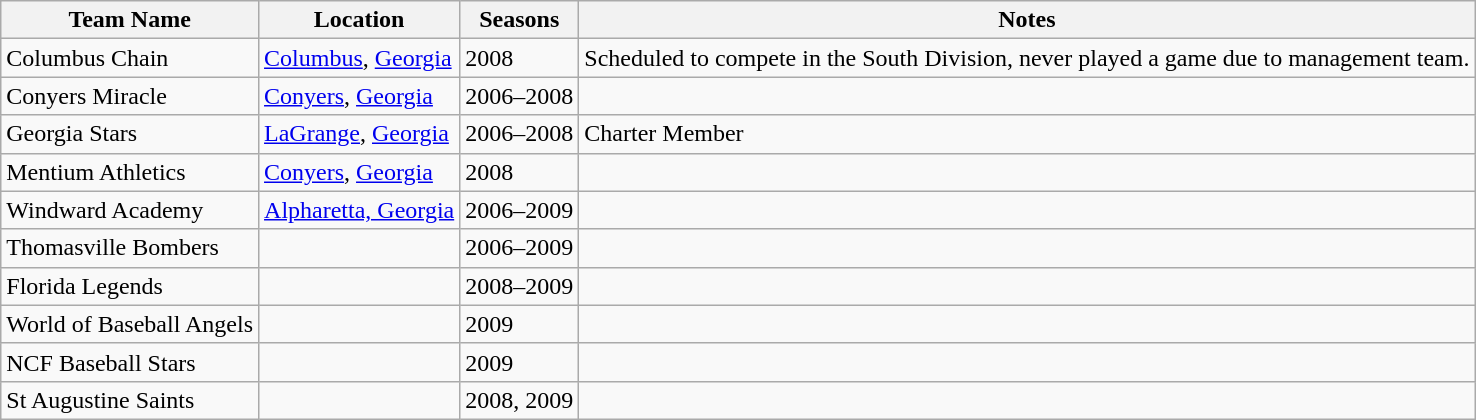<table class="wikitable">
<tr>
<th>Team Name</th>
<th>Location</th>
<th>Seasons</th>
<th>Notes</th>
</tr>
<tr>
<td>Columbus Chain</td>
<td><a href='#'>Columbus</a>, <a href='#'>Georgia</a></td>
<td>2008</td>
<td>Scheduled to compete in the South Division, never played a game due to management team.</td>
</tr>
<tr>
<td>Conyers Miracle</td>
<td><a href='#'>Conyers</a>, <a href='#'>Georgia</a></td>
<td>2006–2008</td>
<td></td>
</tr>
<tr>
<td>Georgia Stars</td>
<td><a href='#'>LaGrange</a>, <a href='#'>Georgia</a></td>
<td>2006–2008</td>
<td>Charter Member</td>
</tr>
<tr>
<td>Mentium Athletics</td>
<td><a href='#'>Conyers</a>, <a href='#'>Georgia</a></td>
<td>2008</td>
<td></td>
</tr>
<tr>
<td>Windward Academy</td>
<td><a href='#'>Alpharetta, Georgia</a></td>
<td>2006–2009</td>
<td></td>
</tr>
<tr>
<td>Thomasville Bombers</td>
<td></td>
<td>2006–2009</td>
<td></td>
</tr>
<tr>
<td>Florida Legends</td>
<td></td>
<td>2008–2009</td>
<td></td>
</tr>
<tr>
<td>World of Baseball Angels</td>
<td></td>
<td>2009</td>
<td></td>
</tr>
<tr>
<td>NCF Baseball Stars</td>
<td></td>
<td>2009</td>
<td></td>
</tr>
<tr>
<td>St Augustine Saints</td>
<td></td>
<td>2008, 2009</td>
<td></td>
</tr>
</table>
